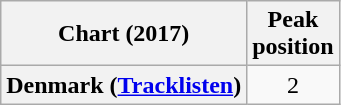<table class="wikitable sortable plainrowheaders" style="text-align:center;">
<tr>
<th>Chart (2017)</th>
<th>Peak<br>position</th>
</tr>
<tr>
<th scope="row">Denmark (<a href='#'>Tracklisten</a>)</th>
<td>2</td>
</tr>
</table>
